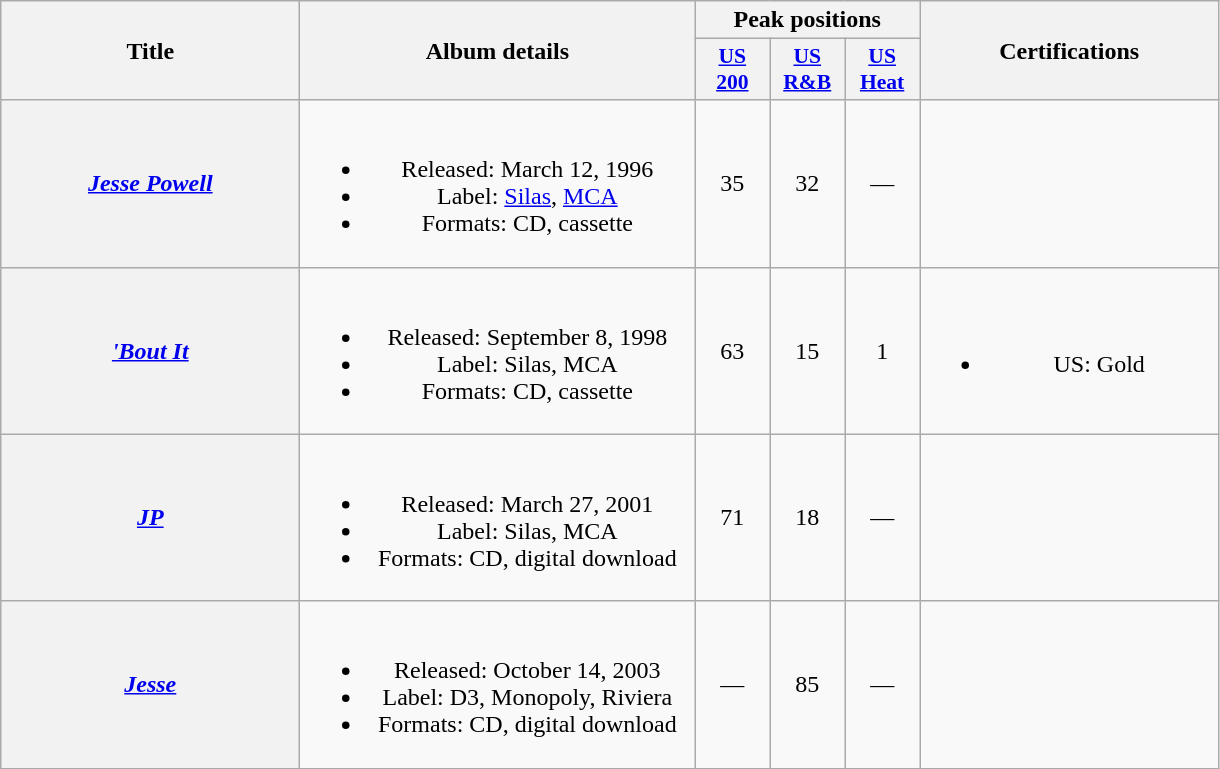<table class="wikitable plainrowheaders" style="text-align:center;" border="1">
<tr>
<th scope="col" rowspan="2" style="width:12em;">Title</th>
<th scope="col" rowspan="2" style="width:16em;">Album details</th>
<th scope="col" colspan="3">Peak positions</th>
<th scope="col" rowspan="2" style="width:12em;">Certifications</th>
</tr>
<tr>
<th scope="col" style="width:3em;font-size:90%;"><a href='#'>US<br>200</a><br></th>
<th scope="col" style="width:3em;font-size:90%;"><a href='#'>US<br>R&B</a><br></th>
<th scope="col" style="width:3em;font-size:90%;"><a href='#'>US<br>Heat</a><br></th>
</tr>
<tr>
<th scope="row"><em><a href='#'>Jesse Powell</a></em></th>
<td><br><ul><li>Released: March 12, 1996</li><li>Label: <a href='#'>Silas</a>, <a href='#'>MCA</a></li><li>Formats: CD, cassette</li></ul></td>
<td>35</td>
<td>32</td>
<td>—</td>
<td></td>
</tr>
<tr>
<th scope="row"><em><a href='#'>'Bout It</a></em></th>
<td><br><ul><li>Released: September 8, 1998</li><li>Label: Silas, MCA</li><li>Formats: CD, cassette</li></ul></td>
<td>63</td>
<td>15</td>
<td>1</td>
<td><br><ul><li>US: Gold</li></ul></td>
</tr>
<tr>
<th scope="row"><em><a href='#'>JP</a></em></th>
<td><br><ul><li>Released: March 27, 2001</li><li>Label: Silas, MCA</li><li>Formats: CD, digital download</li></ul></td>
<td>71</td>
<td>18</td>
<td>—</td>
<td></td>
</tr>
<tr>
<th scope="row"><em><a href='#'>Jesse</a></em></th>
<td><br><ul><li>Released: October 14, 2003</li><li>Label: D3, Monopoly, Riviera</li><li>Formats: CD, digital download</li></ul></td>
<td>—</td>
<td>85</td>
<td>—</td>
<td></td>
</tr>
</table>
